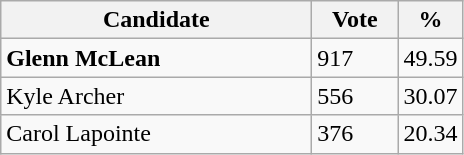<table class="wikitable">
<tr>
<th bgcolor="#DDDDFF" width="200px">Candidate</th>
<th bgcolor="#DDDDFF" width="50px">Vote</th>
<th bgcolor="#DDDDFF" width="30px">%</th>
</tr>
<tr>
<td><strong>Glenn McLean</strong></td>
<td>917</td>
<td>49.59</td>
</tr>
<tr>
<td>Kyle Archer</td>
<td>556</td>
<td>30.07</td>
</tr>
<tr>
<td>Carol Lapointe</td>
<td>376</td>
<td>20.34</td>
</tr>
</table>
